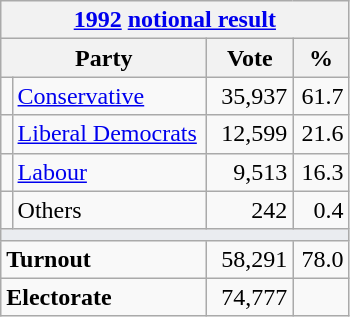<table class="wikitable">
<tr>
<th colspan="4"><a href='#'>1992</a> <a href='#'>notional result</a></th>
</tr>
<tr>
<th bgcolor="#DDDDFF" width="130px" colspan="2">Party</th>
<th bgcolor="#DDDDFF" width="50px">Vote</th>
<th bgcolor="#DDDDFF" width="30px">%</th>
</tr>
<tr>
<td></td>
<td><a href='#'>Conservative</a></td>
<td align=right>35,937</td>
<td align=right>61.7</td>
</tr>
<tr>
<td></td>
<td><a href='#'>Liberal Democrats</a></td>
<td align=right>12,599</td>
<td align=right>21.6</td>
</tr>
<tr>
<td></td>
<td><a href='#'>Labour</a></td>
<td align=right>9,513</td>
<td align=right>16.3</td>
</tr>
<tr>
<td></td>
<td>Others</td>
<td align=right>242</td>
<td align=right>0.4</td>
</tr>
<tr>
<td colspan="4" bgcolor="#EAECF0"></td>
</tr>
<tr>
<td colspan="2"><strong>Turnout</strong></td>
<td align=right>58,291</td>
<td align=right>78.0</td>
</tr>
<tr>
<td colspan="2"><strong>Electorate</strong></td>
<td align=right>74,777</td>
</tr>
</table>
